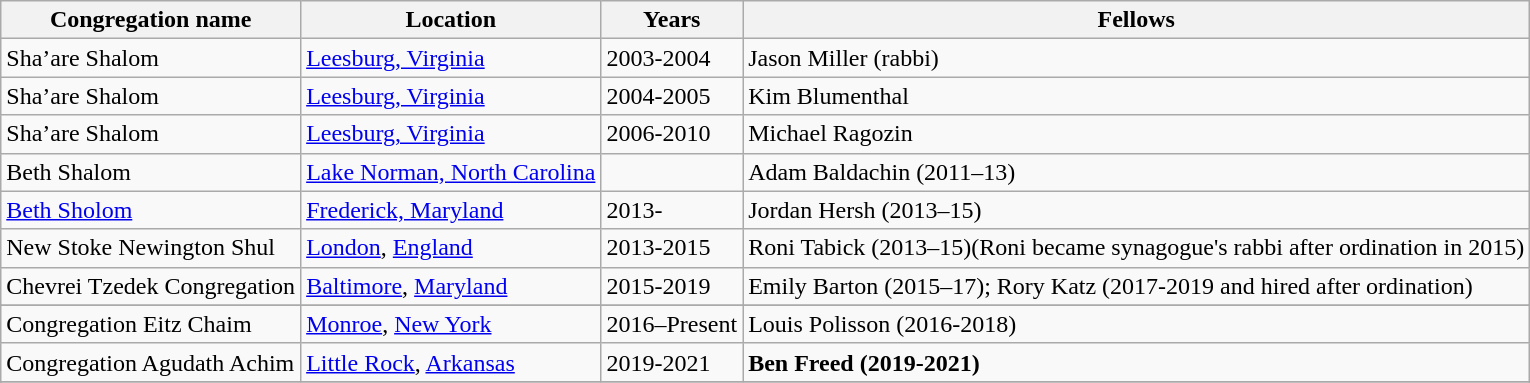<table class=wikitable>
<tr>
<th>Congregation name</th>
<th>Location</th>
<th>Years</th>
<th>Fellows</th>
</tr>
<tr>
<td>Sha’are Shalom</td>
<td><a href='#'>Leesburg, Virginia</a></td>
<td>2003-2004</td>
<td>Jason Miller (rabbi)</td>
</tr>
<tr>
<td>Sha’are Shalom</td>
<td><a href='#'>Leesburg, Virginia</a></td>
<td>2004-2005</td>
<td>Kim Blumenthal</td>
</tr>
<tr>
<td>Sha’are Shalom</td>
<td><a href='#'>Leesburg, Virginia</a></td>
<td>2006-2010</td>
<td>Michael Ragozin</td>
</tr>
<tr>
<td>Beth Shalom</td>
<td><a href='#'>Lake Norman, North Carolina</a></td>
<td></td>
<td>Adam Baldachin (2011–13)</td>
</tr>
<tr>
<td><a href='#'>Beth Sholom</a></td>
<td><a href='#'>Frederick, Maryland</a></td>
<td>2013-</td>
<td>Jordan Hersh (2013–15)</td>
</tr>
<tr>
<td>New Stoke Newington Shul</td>
<td><a href='#'>London</a>, <a href='#'>England</a></td>
<td>2013-2015</td>
<td>Roni Tabick (2013–15)(Roni became synagogue's rabbi after ordination in 2015)</td>
</tr>
<tr>
<td>Chevrei Tzedek Congregation</td>
<td><a href='#'>Baltimore</a>, <a href='#'>Maryland</a></td>
<td>2015-2019</td>
<td>Emily Barton (2015–17); Rory Katz (2017-2019 and hired after ordination)</td>
</tr>
<tr>
</tr>
<tr>
<td>Congregation Eitz Chaim</td>
<td><a href='#'>Monroe</a>, <a href='#'>New York</a></td>
<td>2016–Present</td>
<td>Louis Polisson (2016-2018)<br></td>
</tr>
<tr>
<td>Congregation Agudath Achim</td>
<td><a href='#'>Little Rock</a>, <a href='#'>Arkansas</a></td>
<td>2019-2021</td>
<td><strong>Ben Freed (2019-2021)</strong></td>
</tr>
<tr>
</tr>
<tr>
</tr>
</table>
